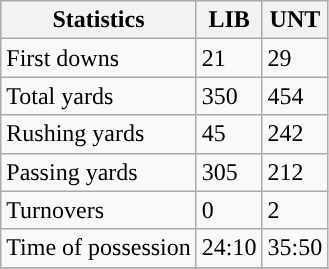<table class="wikitable">
<tr>
<th>Statistics</th>
<th>LIB</th>
<th>UNT</th>
</tr>
<tr>
<td>First downs</td>
<td>21</td>
<td>29</td>
</tr>
<tr>
<td>Total yards</td>
<td>350</td>
<td>454</td>
</tr>
<tr>
<td>Rushing yards</td>
<td>45</td>
<td>242</td>
</tr>
<tr>
<td>Passing yards</td>
<td>305</td>
<td>212</td>
</tr>
<tr>
<td>Turnovers</td>
<td>0</td>
<td>2</td>
</tr>
<tr>
<td>Time of possession</td>
<td>24:10</td>
<td>35:50</td>
</tr>
<tr>
</tr>
</table>
